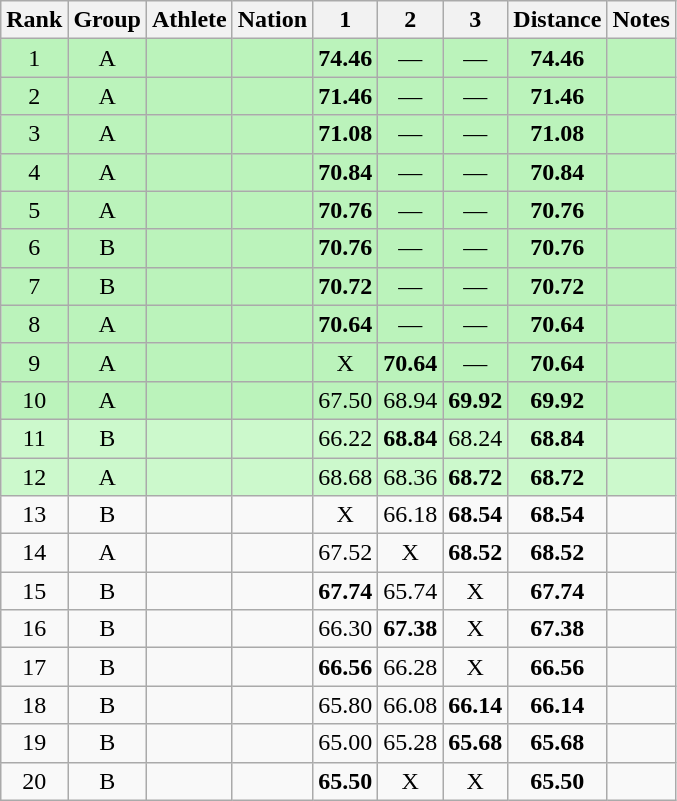<table class="wikitable sortable" style="text-align:center">
<tr>
<th>Rank</th>
<th>Group</th>
<th>Athlete</th>
<th>Nation</th>
<th>1</th>
<th>2</th>
<th>3</th>
<th>Distance</th>
<th>Notes</th>
</tr>
<tr bgcolor=bbf3bb>
<td>1</td>
<td>A</td>
<td align=left></td>
<td align=left></td>
<td><strong>74.46</strong></td>
<td data-sort-value=69.00>—</td>
<td data-sort-value=69.00>—</td>
<td><strong>74.46</strong></td>
<td></td>
</tr>
<tr bgcolor=bbf3bb>
<td>2</td>
<td>A</td>
<td align=left></td>
<td align=left></td>
<td><strong>71.46</strong></td>
<td data-sort-value=69.00>—</td>
<td data-sort-value=69.00>—</td>
<td><strong>71.46</strong></td>
<td></td>
</tr>
<tr bgcolor=bbf3bb>
<td>3</td>
<td>A</td>
<td align=left></td>
<td align=left></td>
<td><strong>71.08</strong></td>
<td data-sort-value=69.00>—</td>
<td data-sort-value=69.00>—</td>
<td><strong>71.08</strong></td>
<td></td>
</tr>
<tr bgcolor=bbf3bb>
<td>4</td>
<td>A</td>
<td align=left></td>
<td align=left></td>
<td><strong>70.84</strong></td>
<td data-sort-value=69.00>—</td>
<td data-sort-value=69.00>—</td>
<td><strong>70.84</strong></td>
<td></td>
</tr>
<tr bgcolor=bbf3bb>
<td>5</td>
<td>A</td>
<td align=left></td>
<td align=left></td>
<td><strong>70.76</strong></td>
<td data-sort-value=69.00>—</td>
<td data-sort-value=69.00>—</td>
<td><strong>70.76</strong></td>
<td></td>
</tr>
<tr bgcolor=bbf3bb>
<td>6</td>
<td>B</td>
<td align=left></td>
<td align=left></td>
<td><strong>70.76</strong></td>
<td data-sort-value=69.00>—</td>
<td data-sort-value=69.00>—</td>
<td><strong>70.76</strong></td>
<td></td>
</tr>
<tr bgcolor=bbf3bb>
<td>7</td>
<td>B</td>
<td align=left></td>
<td align=left></td>
<td><strong>70.72</strong></td>
<td data-sort-value=69.00>—</td>
<td data-sort-value=69.00>—</td>
<td><strong>70.72</strong></td>
<td></td>
</tr>
<tr bgcolor=bbf3bb>
<td>8</td>
<td>A</td>
<td align=left></td>
<td align=left></td>
<td><strong>70.64</strong></td>
<td data-sort-value=69.00>—</td>
<td data-sort-value=69.00>—</td>
<td><strong>70.64</strong></td>
<td></td>
</tr>
<tr bgcolor=bbf3bb>
<td>9</td>
<td>A</td>
<td align=left></td>
<td align=left></td>
<td data-sort-value=1.00>X</td>
<td><strong>70.64</strong></td>
<td data-sort-value=69.00>—</td>
<td><strong>70.64</strong></td>
<td></td>
</tr>
<tr bgcolor=bbf3bb>
<td>10</td>
<td>A</td>
<td align=left></td>
<td align=left></td>
<td>67.50</td>
<td>68.94</td>
<td><strong>69.92</strong></td>
<td><strong>69.92</strong></td>
<td></td>
</tr>
<tr bgcolor=ccf9cc>
<td>11</td>
<td>B</td>
<td align=left></td>
<td align=left></td>
<td>66.22</td>
<td><strong>68.84</strong></td>
<td>68.24</td>
<td><strong>68.84</strong></td>
<td></td>
</tr>
<tr bgcolor=ccf9cc>
<td>12</td>
<td>A</td>
<td align=left></td>
<td align=left></td>
<td>68.68</td>
<td>68.36</td>
<td><strong>68.72</strong></td>
<td><strong>68.72</strong></td>
<td></td>
</tr>
<tr>
<td>13</td>
<td>B</td>
<td align=left></td>
<td align=left></td>
<td data-sort-value=1.00>X</td>
<td>66.18</td>
<td><strong>68.54</strong></td>
<td><strong>68.54</strong></td>
<td></td>
</tr>
<tr>
<td>14</td>
<td>A</td>
<td align=left></td>
<td align=left></td>
<td>67.52</td>
<td data-sort-value=1.00>X</td>
<td><strong>68.52</strong></td>
<td><strong>68.52</strong></td>
<td></td>
</tr>
<tr>
<td>15</td>
<td>B</td>
<td align=left></td>
<td align=left></td>
<td><strong>67.74</strong></td>
<td>65.74</td>
<td data-sort-value=1.00>X</td>
<td><strong>67.74</strong></td>
<td></td>
</tr>
<tr>
<td>16</td>
<td>B</td>
<td align=left></td>
<td align=left></td>
<td>66.30</td>
<td><strong>67.38</strong></td>
<td data-sort-value=1.00>X</td>
<td><strong>67.38</strong></td>
<td></td>
</tr>
<tr>
<td>17</td>
<td>B</td>
<td align=left></td>
<td align=left></td>
<td><strong>66.56</strong></td>
<td>66.28</td>
<td data-sort-value=1.00>X</td>
<td><strong>66.56</strong></td>
<td></td>
</tr>
<tr>
<td>18</td>
<td>B</td>
<td align=left></td>
<td align=left></td>
<td>65.80</td>
<td>66.08</td>
<td><strong>66.14</strong></td>
<td><strong>66.14</strong></td>
<td></td>
</tr>
<tr>
<td>19</td>
<td>B</td>
<td align=left></td>
<td align=left></td>
<td>65.00</td>
<td>65.28</td>
<td><strong>65.68</strong></td>
<td><strong>65.68</strong></td>
<td></td>
</tr>
<tr>
<td>20</td>
<td>B</td>
<td align=left></td>
<td align=left></td>
<td><strong>65.50</strong></td>
<td data-sort-value=1.00>X</td>
<td data-sort-value=1.00>X</td>
<td><strong>65.50</strong></td>
<td></td>
</tr>
</table>
